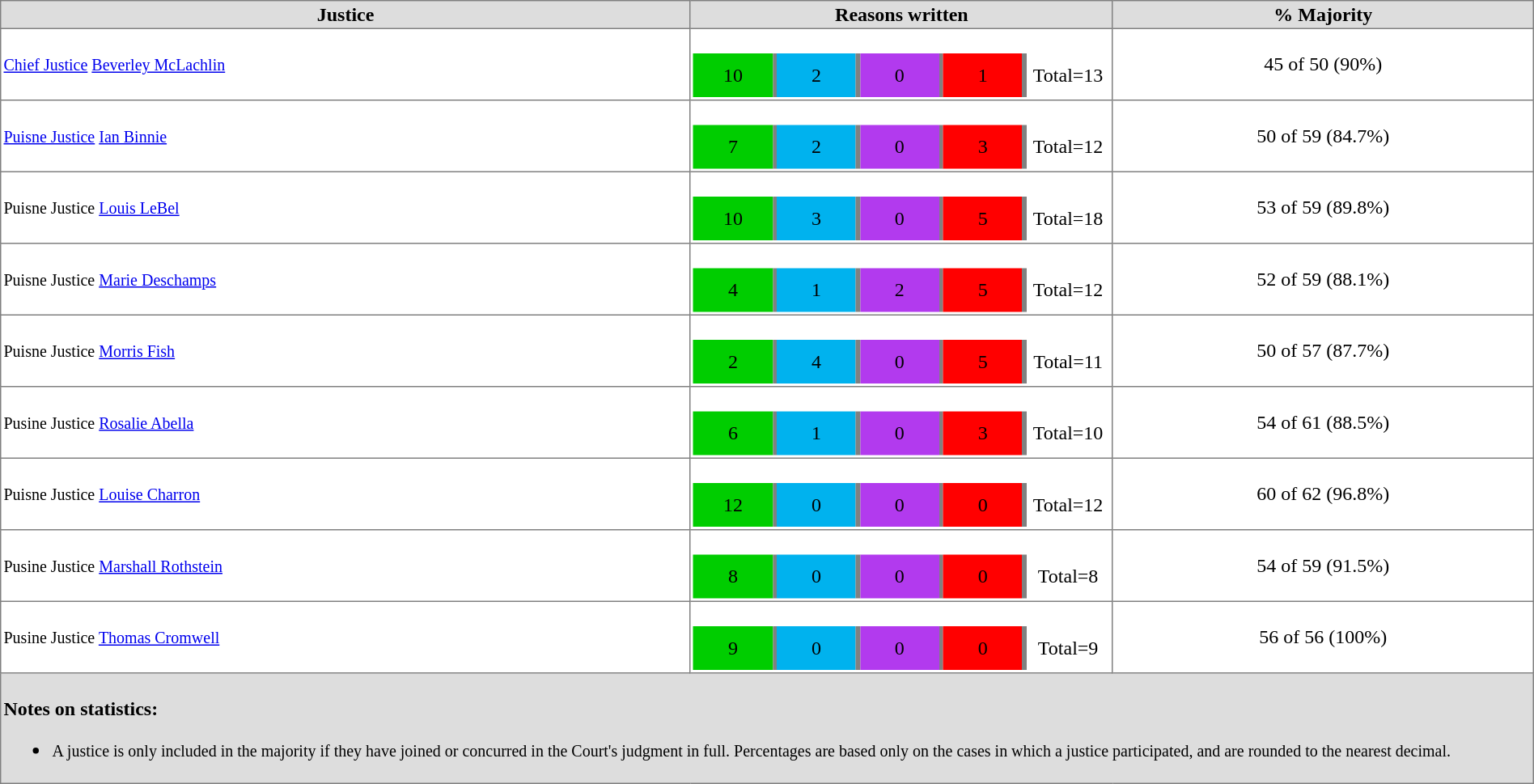<table width=100% cellpadding="2" cellspacing="0" border="1" style="border-collapse:collapse;">
<tr>
<th bgcolor=#DDDDDD>Justice</th>
<th bgcolor=#DDDDDD>Reasons written</th>
<th bgcolor=#DDDDDD>% Majority</th>
</tr>
<tr>
<td><small><a href='#'>Chief Justice</a> <a href='#'>Beverley McLachlin</a></small></td>
<td><br><table cellpadding="0" cellspacing="0" border="0" align="center" width=100%>
<tr>
<td width=19% align=center bgcolor="#00CD00">10</td>
<td width=1% bgcolor=gray><br><br></td>
<td width=19% align=center bgcolor="#00B2EE">2</td>
<td width=1% bgcolor=gray><br><br></td>
<td width=19% align=center bgcolor="#B23AEE">0</td>
<td width=1% bgcolor=gray><br><br></td>
<td width=19% align=center bgcolor="red">1</td>
<td width=1% bgcolor=gray><br><br></td>
<td width=20% align=center>Total=13</td>
</tr>
</table>
</td>
<td align=center>45 of 50 (90%)</td>
</tr>
<tr>
<td><small><a href='#'>Puisne Justice</a> <a href='#'>Ian Binnie</a></small></td>
<td><br><table cellpadding="0" cellspacing="0" border="0" align="center" width=100%>
<tr>
<td width=19% align=center bgcolor="#00CD00">7</td>
<td width=1% bgcolor=gray><br><br></td>
<td width=19% align=center bgcolor="#00B2EE">2</td>
<td width=1% bgcolor=gray><br><br></td>
<td width=19% align=center bgcolor="#B23AEE">0</td>
<td width=1% bgcolor=gray><br><br></td>
<td width=19% align=center bgcolor="red">3</td>
<td width=1% bgcolor=gray><br><br></td>
<td width=20% align=center>Total=12</td>
</tr>
</table>
</td>
<td align=center>50 of 59 (84.7%)</td>
</tr>
<tr>
<td><small>Puisne Justice <a href='#'>Louis LeBel</a></small></td>
<td><br><table cellpadding="0" cellspacing="0" border="0" align="center" width=100%>
<tr>
<td width=19% align=center bgcolor="#00CD00">10</td>
<td width=1% bgcolor=gray><br><br></td>
<td width=19% align=center bgcolor="#00B2EE">3</td>
<td width=1% bgcolor=gray><br><br></td>
<td width=19% align=center bgcolor="#B23AEE">0</td>
<td width=1% bgcolor=gray><br><br></td>
<td width=19% align=center bgcolor="red">5</td>
<td width=1% bgcolor=gray><br><br></td>
<td width=20% align=center>Total=18</td>
</tr>
</table>
</td>
<td align=center>53 of 59 (89.8%)</td>
</tr>
<tr>
<td><small>Puisne Justice <a href='#'>Marie Deschamps</a></small></td>
<td><br><table cellpadding="0" cellspacing="0" border="0" align="center" width=100%>
<tr>
<td width=19% align=center bgcolor="#00CD00">4</td>
<td width=1% bgcolor=gray><br><br></td>
<td width=19% align=center bgcolor="#00B2EE">1</td>
<td width=1% bgcolor=gray><br><br></td>
<td width=19% align=center bgcolor="#B23AEE">2</td>
<td width=1% bgcolor=gray><br><br></td>
<td width=19% align=center bgcolor="red">5</td>
<td width=1% bgcolor=gray><br><br></td>
<td width=20% align=center>Total=12</td>
</tr>
</table>
</td>
<td align=center>52 of 59 (88.1%)</td>
</tr>
<tr>
<td><small>Puisne Justice <a href='#'>Morris Fish</a></small></td>
<td><br><table cellpadding="0" cellspacing="0" border="0" align="center" width=100%>
<tr>
<td width=19% align=center bgcolor="#00CD00">2</td>
<td width=1% bgcolor=gray><br><br></td>
<td width=19% align=center bgcolor="#00B2EE">4</td>
<td width=1% bgcolor=gray><br><br></td>
<td width=19% align=center bgcolor="#B23AEE">0</td>
<td width=1% bgcolor=gray><br><br></td>
<td width=19% align=center bgcolor="red">5</td>
<td width=1% bgcolor=gray><br><br></td>
<td width=20% align=center>Total=11</td>
</tr>
</table>
</td>
<td align=center>50 of 57 (87.7%)</td>
</tr>
<tr>
<td><small>Pusine Justice <a href='#'>Rosalie Abella</a></small></td>
<td><br><table cellpadding="0" cellspacing="0" border="0" align="center" width=100%>
<tr>
<td width=19% align=center bgcolor="#00CD00">6</td>
<td width=1% bgcolor=gray><br><br></td>
<td width=19% align=center bgcolor="#00B2EE">1</td>
<td width=1% bgcolor=gray><br><br></td>
<td width=19% align=center bgcolor="#B23AEE">0</td>
<td width=1% bgcolor=gray><br><br></td>
<td width=19% align=center bgcolor="red">3</td>
<td width=1% bgcolor=gray><br><br></td>
<td width=20% align=center>Total=10</td>
</tr>
</table>
</td>
<td align=center>54 of 61 (88.5%)</td>
</tr>
<tr>
<td><small>Puisne Justice <a href='#'>Louise Charron</a></small></td>
<td><br><table cellpadding="0" cellspacing="0" border="0" align="center" width=100%>
<tr>
<td width=19% align=center bgcolor="#00CD00">12</td>
<td width=1% bgcolor=gray><br><br></td>
<td width=19% align=center bgcolor="#00B2EE">0</td>
<td width=1% bgcolor=gray><br><br></td>
<td width=19% align=center bgcolor="#B23AEE">0</td>
<td width=1% bgcolor=gray><br><br></td>
<td width=19% align=center bgcolor="red">0</td>
<td width=1% bgcolor=gray><br><br></td>
<td width=20% align=center>Total=12</td>
</tr>
</table>
</td>
<td align=center>60 of 62 (96.8%)</td>
</tr>
<tr>
<td><small>Pusine Justice <a href='#'>Marshall Rothstein</a></small></td>
<td><br><table cellpadding="0" cellspacing="0" border="0" align="center" width=100%>
<tr>
<td width=19% align=center bgcolor="#00CD00">8</td>
<td width=1% bgcolor=gray><br><br></td>
<td width=19% align=center bgcolor="#00B2EE">0</td>
<td width=1% bgcolor=gray><br><br></td>
<td width=19% align=center bgcolor="#B23AEE">0</td>
<td width=1% bgcolor=gray><br><br></td>
<td width=19% align=center bgcolor="red">0</td>
<td width=1% bgcolor=gray><br><br></td>
<td width=20% align=center>Total=8</td>
</tr>
</table>
</td>
<td align=center>54 of 59 (91.5%)</td>
</tr>
<tr>
<td><small>Pusine Justice <a href='#'>Thomas Cromwell</a></small></td>
<td><br><table cellpadding="0" cellspacing="0" border="0" align="center" width=100%>
<tr>
<td width=19% align=center bgcolor="#00CD00">9</td>
<td width=1% bgcolor=gray><br><br></td>
<td width=19% align=center bgcolor="#00B2EE">0</td>
<td width=1% bgcolor=gray><br><br></td>
<td width=19% align=center bgcolor="#B23AEE">0</td>
<td width=1% bgcolor=gray><br><br></td>
<td width=19% align=center bgcolor="red">0</td>
<td width=1% bgcolor=gray><br><br></td>
<td width=20% align=center>Total=9</td>
</tr>
</table>
</td>
<td align=center>56 of 56 (100%)</td>
</tr>
<tr>
<td bgcolor=#DDDDDD colspan=5><br><strong>Notes on statistics:</strong><ul><li><small>A justice is only included in the majority if they have joined or concurred in the Court's judgment in full.  Percentages are based only on the cases in which a justice participated, and are rounded to the nearest decimal.</small></li></ul></td>
</tr>
</table>
